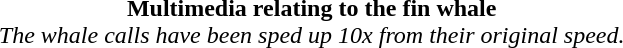<table class="toccolours" style="float:right;margin-left: 1em;">
<tr style="text-align: center;">
<td><strong>Multimedia relating to the fin whale</strong><div><em>The whale calls have been sped up 10x from their original speed.</em></div></td>
</tr>
<tr>
<td></td>
</tr>
</table>
